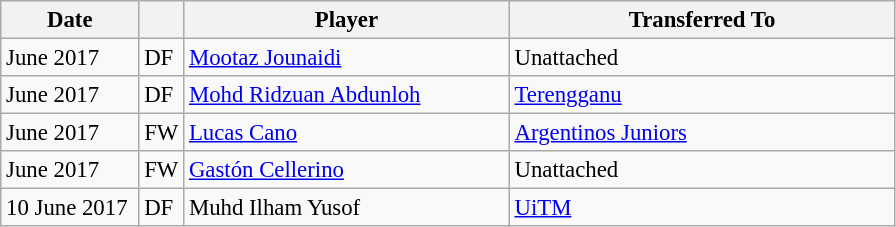<table class="wikitable plainrowheaders sortable" style="font-size:95%">
<tr>
<th scope=col style="width:85px;"><strong>Date</strong></th>
<th></th>
<th scope=col style="width:210px;"><strong>Player</strong></th>
<th scope=col style="width:250px;"><strong>Transferred To</strong></th>
</tr>
<tr>
<td>June 2017</td>
<td>DF</td>
<td> <a href='#'>Mootaz Jounaidi</a></td>
<td>Unattached</td>
</tr>
<tr>
<td>June 2017</td>
<td>DF</td>
<td> <a href='#'>Mohd Ridzuan Abdunloh</a></td>
<td> <a href='#'>Terengganu</a></td>
</tr>
<tr>
<td>June 2017</td>
<td>FW</td>
<td> <a href='#'>Lucas Cano</a></td>
<td> <a href='#'>Argentinos Juniors</a></td>
</tr>
<tr>
<td>June 2017</td>
<td>FW</td>
<td> <a href='#'>Gastón Cellerino</a></td>
<td>Unattached</td>
</tr>
<tr>
<td>10 June 2017</td>
<td>DF</td>
<td> Muhd Ilham Yusof</td>
<td> <a href='#'>UiTM</a></td>
</tr>
</table>
